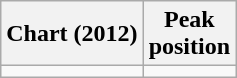<table class="wikitable">
<tr>
<th>Chart (2012)</th>
<th>Peak<br>position</th>
</tr>
<tr>
<td></td>
</tr>
</table>
